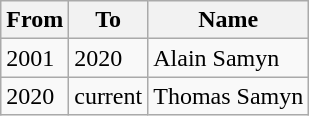<table class="wikitable">
<tr>
<th>From</th>
<th>To</th>
<th>Name</th>
</tr>
<tr>
<td>2001</td>
<td>2020</td>
<td>Alain Samyn</td>
</tr>
<tr>
<td>2020</td>
<td>current</td>
<td>Thomas Samyn</td>
</tr>
</table>
